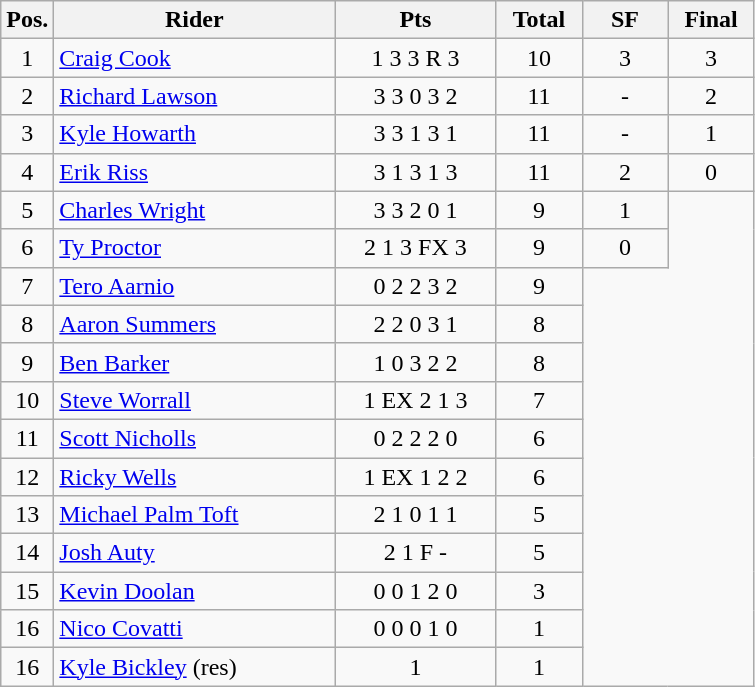<table class=wikitable>
<tr>
<th width=25px>Pos.</th>
<th width=180px>Rider</th>
<th width=100px>Pts</th>
<th width=50px>Total</th>
<th width=50px>SF</th>
<th width=50px>Final</th>
</tr>
<tr align=center >
<td>1</td>
<td align=left> <a href='#'>Craig Cook</a></td>
<td>1	3	3	R	3</td>
<td>10</td>
<td>3</td>
<td>3</td>
</tr>
<tr align=center>
<td>2</td>
<td align=left> <a href='#'>Richard Lawson</a></td>
<td>3	3	0	3	2</td>
<td>11</td>
<td>-</td>
<td>2</td>
</tr>
<tr align=center>
<td>3</td>
<td align=left> <a href='#'>Kyle Howarth</a></td>
<td>3	3	1	3	1</td>
<td>11</td>
<td>-</td>
<td>1</td>
</tr>
<tr align=center>
<td>4</td>
<td align=left> <a href='#'>Erik Riss</a></td>
<td>3	1	3	1	3</td>
<td>11</td>
<td>2</td>
<td>0</td>
</tr>
<tr align=center>
<td>5</td>
<td align=left> <a href='#'>Charles Wright</a></td>
<td>3	3	2	0	1</td>
<td>9</td>
<td>1</td>
</tr>
<tr align=center>
<td>6</td>
<td align=left> <a href='#'>Ty Proctor</a></td>
<td>2	1	3	FX	3</td>
<td>9</td>
<td>0</td>
</tr>
<tr align=center>
<td>7</td>
<td align=left> <a href='#'>Tero Aarnio</a></td>
<td>0	2	2	3	2</td>
<td>9</td>
</tr>
<tr align=center>
<td>8</td>
<td align=left> <a href='#'>Aaron Summers</a></td>
<td>2	2	0	3	1</td>
<td>8</td>
</tr>
<tr align=center>
<td>9</td>
<td align=left> <a href='#'>Ben Barker</a></td>
<td>1	0	3	2	2</td>
<td>8</td>
</tr>
<tr align=center>
<td>10</td>
<td align=left> <a href='#'>Steve Worrall</a></td>
<td>1	EX	2	1	3</td>
<td>7</td>
</tr>
<tr align=center>
<td>11</td>
<td align=left> <a href='#'>Scott Nicholls</a></td>
<td>0	2	2	2	0</td>
<td>6</td>
</tr>
<tr align=center>
<td>12</td>
<td align=left> <a href='#'>Ricky Wells</a></td>
<td>1	EX	1	2	2</td>
<td>6</td>
</tr>
<tr align=center>
<td>13</td>
<td align=left> <a href='#'>Michael Palm Toft</a></td>
<td>2	1	0	1	1</td>
<td>5</td>
</tr>
<tr align=center>
<td>14</td>
<td align=left> <a href='#'>Josh Auty</a></td>
<td>2	1	F	-</td>
<td>5</td>
</tr>
<tr align=center>
<td>15</td>
<td align=left> <a href='#'>Kevin Doolan</a></td>
<td>0	0	1	2	0</td>
<td>3</td>
</tr>
<tr align=center>
<td>16</td>
<td align=left> <a href='#'>Nico Covatti</a></td>
<td>0	0	0	1	0</td>
<td>1</td>
</tr>
<tr align=center>
<td>16</td>
<td align=left> <a href='#'>Kyle Bickley</a> (res)</td>
<td>1</td>
<td>1</td>
</tr>
</table>
